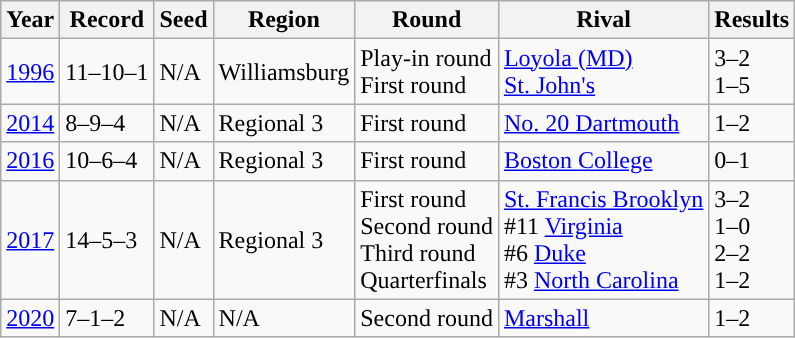<table class="wikitable">
<tr>
<th width=px>Year</th>
<th width=px>Record</th>
<th width=px>Seed</th>
<th width=px>Region</th>
<th width=px>Round</th>
<th width=px>Rival</th>
<th width=px>Results</th>
</tr>
<tr>
<td><a href='#'>1996</a></td>
<td>11–10–1</td>
<td>N/A</td>
<td>Williamsburg</td>
<td>Play-in round <br> First round</td>
<td><a href='#'>Loyola (MD)</a> <br> <a href='#'>St. John's</a></td>
<td>3–2 <br> 1–5</td>
</tr>
<tr>
<td><a href='#'>2014</a></td>
<td>8–9–4</td>
<td>N/A</td>
<td>Regional 3</td>
<td>First round</td>
<td><a href='#'>No. 20 Dartmouth</a></td>
<td>1–2</td>
</tr>
<tr>
<td><a href='#'>2016</a></td>
<td>10–6–4</td>
<td>N/A</td>
<td>Regional 3</td>
<td>First round</td>
<td><a href='#'>Boston College</a></td>
<td>0–1</td>
</tr>
<tr>
<td><a href='#'>2017</a></td>
<td>14–5–3</td>
<td>N/A</td>
<td>Regional 3</td>
<td>First round<br>Second round<br>Third round<br>Quarterfinals</td>
<td><a href='#'>St. Francis Brooklyn</a><br>#11 <a href='#'>Virginia</a><br>#6 <a href='#'>Duke</a><br>#3 <a href='#'>North Carolina</a></td>
<td>3–2 <br> 1–0 <br> 2–2 <br> 1–2</td>
</tr>
<tr>
<td><a href='#'>2020</a></td>
<td>7–1–2</td>
<td>N/A</td>
<td>N/A</td>
<td>Second round</td>
<td><a href='#'>Marshall</a></td>
<td>1–2 </td>
</tr>
</table>
